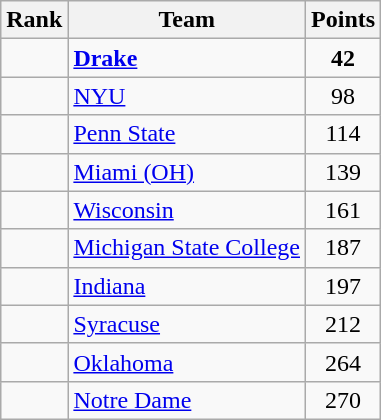<table class="wikitable sortable" style="text-align:center">
<tr>
<th>Rank</th>
<th>Team</th>
<th>Points</th>
</tr>
<tr>
<td></td>
<td align=left><strong><a href='#'>Drake</a></strong></td>
<td><strong>42</strong></td>
</tr>
<tr>
<td></td>
<td align=left><a href='#'>NYU</a></td>
<td>98</td>
</tr>
<tr>
<td></td>
<td align=left><a href='#'>Penn State</a></td>
<td>114</td>
</tr>
<tr>
<td></td>
<td align=left><a href='#'>Miami (OH)</a></td>
<td>139</td>
</tr>
<tr>
<td></td>
<td align=left><a href='#'>Wisconsin</a></td>
<td>161</td>
</tr>
<tr>
<td></td>
<td align=left><a href='#'>Michigan State College</a></td>
<td>187</td>
</tr>
<tr>
<td></td>
<td align=left><a href='#'>Indiana</a></td>
<td>197</td>
</tr>
<tr>
<td></td>
<td align=left><a href='#'>Syracuse</a></td>
<td>212</td>
</tr>
<tr>
<td></td>
<td align=left><a href='#'>Oklahoma</a></td>
<td>264</td>
</tr>
<tr>
<td></td>
<td align=left><a href='#'>Notre Dame</a></td>
<td>270</td>
</tr>
</table>
